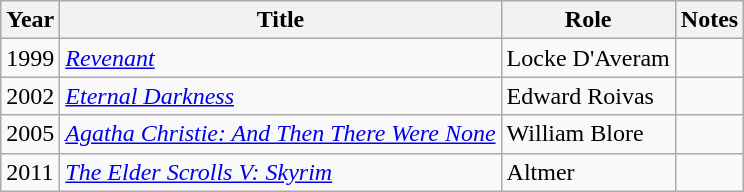<table class="wikitable sortable">
<tr>
<th>Year</th>
<th>Title</th>
<th>Role</th>
<th>Notes</th>
</tr>
<tr>
<td>1999</td>
<td><em><a href='#'>Revenant</a></em></td>
<td>Locke D'Averam</td>
<td></td>
</tr>
<tr>
<td>2002</td>
<td><em><a href='#'>Eternal Darkness</a></em></td>
<td>Edward Roivas</td>
<td></td>
</tr>
<tr>
<td>2005</td>
<td><em><a href='#'>Agatha Christie: And Then There Were None</a></em></td>
<td>William Blore</td>
<td></td>
</tr>
<tr>
<td>2011</td>
<td><em><a href='#'>The Elder Scrolls V: Skyrim</a></em></td>
<td>Altmer</td>
<td></td>
</tr>
</table>
